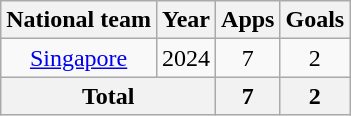<table class="wikitable" style="text-align: center;">
<tr>
<th>National team</th>
<th>Year</th>
<th>Apps</th>
<th>Goals</th>
</tr>
<tr>
<td><a href='#'>Singapore</a></td>
<td>2024</td>
<td>7</td>
<td>2</td>
</tr>
<tr>
<th colspan=2>Total</th>
<th>7</th>
<th>2</th>
</tr>
</table>
